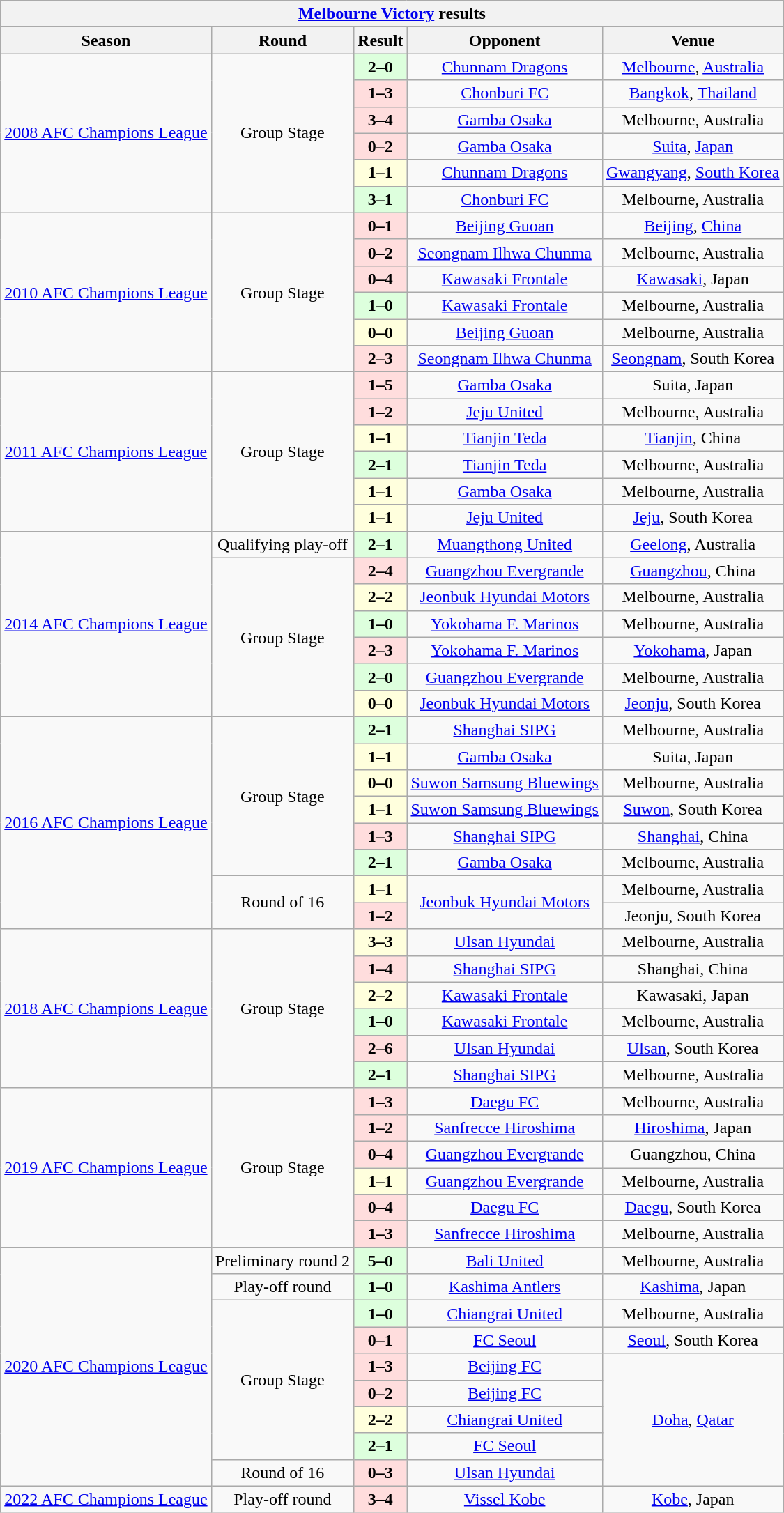<table class="wikitable" style="text-align:">
<tr>
<th colspan=5><a href='#'>Melbourne Victory</a> results</th>
</tr>
<tr>
<th>Season</th>
<th>Round</th>
<th>Result</th>
<th>Opponent</th>
<th>Venue</th>
</tr>
<tr align=center>
<td rowspan="6" align=center><a href='#'>2008 AFC Champions League</a></td>
<td rowspan="6">Group Stage</td>
<td bgcolor=#ddffdd><strong>2–0</strong></td>
<td> <a href='#'>Chunnam Dragons</a></td>
<td><a href='#'>Melbourne</a>, <a href='#'>Australia</a></td>
</tr>
<tr align=center>
<td bgcolor=#ffdddd><strong>1–3</strong></td>
<td> <a href='#'>Chonburi FC</a></td>
<td><a href='#'>Bangkok</a>, <a href='#'>Thailand</a></td>
</tr>
<tr align=center>
<td bgcolor=#ffdddd><strong>3–4</strong></td>
<td> <a href='#'>Gamba Osaka</a></td>
<td>Melbourne, Australia</td>
</tr>
<tr align=center>
<td bgcolor=#ffdddd><strong>0–2</strong></td>
<td> <a href='#'>Gamba Osaka</a></td>
<td><a href='#'>Suita</a>, <a href='#'>Japan</a></td>
</tr>
<tr align=center>
<td bgcolor=#ffffdd><strong>1–1</strong></td>
<td> <a href='#'>Chunnam Dragons</a></td>
<td><a href='#'>Gwangyang</a>, <a href='#'>South Korea</a></td>
</tr>
<tr align=center>
<td bgcolor=#ddffdd><strong>3–1</strong></td>
<td> <a href='#'>Chonburi FC</a></td>
<td>Melbourne, Australia</td>
</tr>
<tr align=center>
<td rowspan="6"><a href='#'>2010 AFC Champions League</a></td>
<td rowspan="6">Group Stage</td>
<td bgcolor=#ffdddd><strong>0–1</strong></td>
<td> <a href='#'>Beijing Guoan</a></td>
<td><a href='#'>Beijing</a>, <a href='#'>China</a></td>
</tr>
<tr align=center>
<td bgcolor=#ffdddd><strong>0–2</strong></td>
<td> <a href='#'>Seongnam Ilhwa Chunma</a></td>
<td>Melbourne, Australia</td>
</tr>
<tr align=center>
<td bgcolor=#ffdddd><strong>0–4</strong></td>
<td> <a href='#'>Kawasaki Frontale</a></td>
<td><a href='#'>Kawasaki</a>, Japan</td>
</tr>
<tr align=center>
<td bgcolor=#ddffdd><strong>1–0</strong></td>
<td> <a href='#'>Kawasaki Frontale</a></td>
<td>Melbourne, Australia</td>
</tr>
<tr align=center>
<td bgcolor=#ffffdd><strong>0–0</strong></td>
<td> <a href='#'>Beijing Guoan</a></td>
<td>Melbourne, Australia</td>
</tr>
<tr align=center>
<td bgcolor=#ffdddd><strong>2–3</strong></td>
<td> <a href='#'>Seongnam Ilhwa Chunma</a></td>
<td><a href='#'>Seongnam</a>, South Korea</td>
</tr>
<tr align=center>
<td rowspan="6"><a href='#'>2011 AFC Champions League</a></td>
<td rowspan="6">Group Stage</td>
<td bgcolor=#ffdddd><strong>1–5</strong></td>
<td> <a href='#'>Gamba Osaka</a></td>
<td>Suita, Japan</td>
</tr>
<tr align=center>
<td bgcolor=#ffdddd><strong>1–2</strong></td>
<td> <a href='#'>Jeju United</a></td>
<td>Melbourne, Australia</td>
</tr>
<tr align=center>
<td bgcolor=#ffffdd><strong>1–1</strong></td>
<td> <a href='#'>Tianjin Teda</a></td>
<td><a href='#'>Tianjin</a>, China</td>
</tr>
<tr align=center>
<td bgcolor=#ddffdd><strong>2–1</strong></td>
<td> <a href='#'>Tianjin Teda</a></td>
<td>Melbourne, Australia</td>
</tr>
<tr align=center>
<td bgcolor=#ffffdd><strong>1–1</strong></td>
<td> <a href='#'>Gamba Osaka</a></td>
<td>Melbourne, Australia</td>
</tr>
<tr align=center>
<td bgcolor=#ffffdd><strong>1–1</strong></td>
<td> <a href='#'>Jeju United</a></td>
<td><a href='#'>Jeju</a>, South Korea</td>
</tr>
<tr align=center>
<td rowspan="7"><a href='#'>2014 AFC Champions League</a></td>
<td>Qualifying play-off</td>
<td bgcolor=#ddffdd><strong>2–1</strong></td>
<td> <a href='#'>Muangthong United</a></td>
<td><a href='#'>Geelong</a>, Australia</td>
</tr>
<tr align=center>
<td rowspan="6">Group Stage</td>
<td bgcolor=#ffdddd><strong>2–4</strong></td>
<td> <a href='#'>Guangzhou Evergrande</a></td>
<td><a href='#'>Guangzhou</a>, China</td>
</tr>
<tr align=center>
<td bgcolor=#ffffdd><strong>2–2</strong></td>
<td> <a href='#'>Jeonbuk Hyundai Motors</a></td>
<td>Melbourne, Australia</td>
</tr>
<tr align=center>
<td bgcolor=#ddffdd><strong>1–0</strong></td>
<td> <a href='#'>Yokohama F. Marinos</a></td>
<td>Melbourne, Australia</td>
</tr>
<tr align=center>
<td bgcolor=#ffdddd><strong>2–3</strong></td>
<td> <a href='#'>Yokohama F. Marinos</a></td>
<td><a href='#'>Yokohama</a>, Japan</td>
</tr>
<tr align=center>
<td bgcolor=#ddffdd><strong>2–0</strong></td>
<td> <a href='#'>Guangzhou Evergrande</a></td>
<td>Melbourne, Australia</td>
</tr>
<tr align=center>
<td bgcolor=#ffffdd><strong>0–0</strong></td>
<td> <a href='#'>Jeonbuk Hyundai Motors</a></td>
<td><a href='#'>Jeonju</a>, South Korea</td>
</tr>
<tr align=center>
<td rowspan="8"><a href='#'>2016 AFC Champions League</a></td>
<td rowspan="6">Group Stage</td>
<td bgcolor=#ddffdd><strong>2–1</strong></td>
<td> <a href='#'>Shanghai SIPG</a></td>
<td>Melbourne, Australia</td>
</tr>
<tr align=center>
<td bgcolor=#ffffdd><strong>1–1</strong></td>
<td> <a href='#'>Gamba Osaka</a></td>
<td>Suita, Japan</td>
</tr>
<tr align=center>
<td bgcolor=#ffffdd><strong>0–0</strong></td>
<td> <a href='#'>Suwon Samsung Bluewings</a></td>
<td>Melbourne, Australia</td>
</tr>
<tr align=center>
<td bgcolor=#ffffdd><strong>1–1</strong></td>
<td> <a href='#'>Suwon Samsung Bluewings</a></td>
<td><a href='#'>Suwon</a>, South Korea</td>
</tr>
<tr align=center>
<td bgcolor=#ffdddd><strong>1–3</strong></td>
<td> <a href='#'>Shanghai SIPG</a></td>
<td><a href='#'>Shanghai</a>, China</td>
</tr>
<tr align=center>
<td bgcolor=#ddffdd><strong>2–1</strong></td>
<td> <a href='#'>Gamba Osaka</a></td>
<td>Melbourne, Australia</td>
</tr>
<tr align=center>
<td rowspan=2>Round of 16</td>
<td bgcolor=#ffffdd><strong>1–1</strong></td>
<td rowspan=2> <a href='#'>Jeonbuk Hyundai Motors</a></td>
<td>Melbourne, Australia</td>
</tr>
<tr align=center>
<td bgcolor=#ffdddd><strong>1–2</strong></td>
<td>Jeonju, South Korea</td>
</tr>
<tr align=center>
<td rowspan="6"><a href='#'>2018 AFC Champions League</a></td>
<td rowspan="6">Group Stage</td>
<td bgcolor=#ffffdd><strong>3–3</strong></td>
<td> <a href='#'>Ulsan Hyundai</a></td>
<td>Melbourne, Australia</td>
</tr>
<tr align=center>
<td bgcolor=#ffdddd><strong>1–4</strong></td>
<td> <a href='#'>Shanghai SIPG</a></td>
<td>Shanghai, China</td>
</tr>
<tr align=center>
<td bgcolor=#ffffdd><strong>2–2</strong></td>
<td> <a href='#'>Kawasaki Frontale</a></td>
<td>Kawasaki, Japan</td>
</tr>
<tr align=center>
<td bgcolor=#ddffdd><strong>1–0</strong></td>
<td> <a href='#'>Kawasaki Frontale</a></td>
<td>Melbourne, Australia</td>
</tr>
<tr align=center>
<td bgcolor=#ffdddd><strong>2–6</strong></td>
<td> <a href='#'>Ulsan Hyundai</a></td>
<td><a href='#'>Ulsan</a>, South Korea</td>
</tr>
<tr align=center>
<td bgcolor=#ddffdd><strong>2–1</strong></td>
<td> <a href='#'>Shanghai SIPG</a></td>
<td>Melbourne, Australia</td>
</tr>
<tr align=center>
<td rowspan="6"><a href='#'>2019 AFC Champions League</a></td>
<td rowspan="6">Group Stage</td>
<td bgcolor=#ffdddd><strong>1–3</strong></td>
<td> <a href='#'>Daegu FC</a></td>
<td>Melbourne, Australia</td>
</tr>
<tr align=center>
<td bgcolor=#ffdddd><strong>1–2</strong></td>
<td> <a href='#'>Sanfrecce Hiroshima</a></td>
<td><a href='#'>Hiroshima</a>, Japan</td>
</tr>
<tr align=center>
<td bgcolor=#ffdddd><strong>0–4</strong></td>
<td> <a href='#'>Guangzhou Evergrande</a></td>
<td>Guangzhou, China</td>
</tr>
<tr align=center>
<td bgcolor=#ffffdd><strong>1–1</strong></td>
<td> <a href='#'>Guangzhou Evergrande</a></td>
<td>Melbourne, Australia</td>
</tr>
<tr align=center>
<td bgcolor=#ffdddd><strong>0–4</strong></td>
<td> <a href='#'>Daegu FC</a></td>
<td><a href='#'>Daegu</a>, South Korea</td>
</tr>
<tr align=center>
<td bgcolor=#ffdddd><strong>1–3</strong></td>
<td> <a href='#'>Sanfrecce Hiroshima</a></td>
<td>Melbourne, Australia</td>
</tr>
<tr align=center>
<td rowspan="9"><a href='#'>2020 AFC Champions League</a></td>
<td>Preliminary round 2</td>
<td bgcolor=#ddffdd><strong>5–0</strong></td>
<td> <a href='#'>Bali United</a></td>
<td>Melbourne, Australia</td>
</tr>
<tr align=center>
<td>Play-off round</td>
<td bgcolor=#ddffdd><strong>1–0</strong></td>
<td> <a href='#'>Kashima Antlers</a></td>
<td><a href='#'>Kashima</a>, Japan</td>
</tr>
<tr align=center>
<td rowspan="6">Group Stage</td>
<td bgcolor=#ddffdd><strong>1–0</strong></td>
<td> <a href='#'>Chiangrai United</a></td>
<td>Melbourne, Australia</td>
</tr>
<tr align=center>
<td bgcolor=#ffdddd><strong>0–1</strong></td>
<td> <a href='#'>FC Seoul</a></td>
<td><a href='#'>Seoul</a>, South Korea</td>
</tr>
<tr align=center>
<td bgcolor=#ffdddd><strong>1–3</strong></td>
<td> <a href='#'>Beijing FC</a></td>
<td rowspan="5"><a href='#'>Doha</a>, <a href='#'>Qatar</a></td>
</tr>
<tr align=center>
<td bgcolor=#ffdddd><strong>0–2</strong></td>
<td> <a href='#'>Beijing FC</a></td>
</tr>
<tr align="center">
<td bgcolor=#ffffdd><strong>2–2</strong></td>
<td> <a href='#'>Chiangrai United</a></td>
</tr>
<tr align="center">
<td bgcolor=#ddffdd><strong>2–1</strong></td>
<td> <a href='#'>FC Seoul</a></td>
</tr>
<tr align=center>
<td>Round of 16</td>
<td bgcolor=#ffdddd><strong>0–3</strong></td>
<td> <a href='#'>Ulsan Hyundai</a></td>
</tr>
<tr align=center>
<td><a href='#'>2022 AFC Champions League</a></td>
<td>Play-off round</td>
<td bgcolor=#ffdddd><strong>3–4</strong></td>
<td> <a href='#'>Vissel Kobe</a></td>
<td><a href='#'>Kobe</a>, Japan</td>
</tr>
</table>
